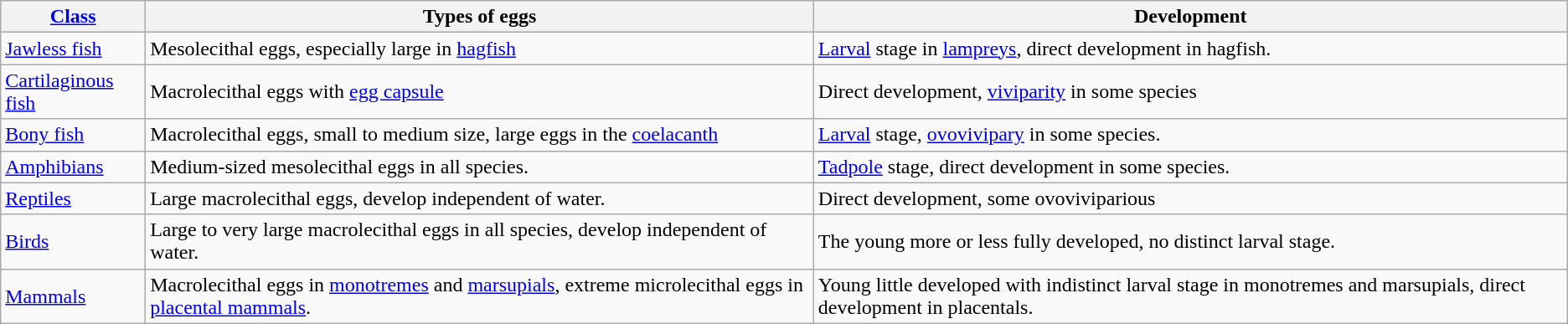<table class="wikitable">
<tr>
<th><a href='#'>Class</a></th>
<th>Types of eggs</th>
<th>Development</th>
</tr>
<tr>
<td><a href='#'>Jawless fish</a></td>
<td>Mesolecithal eggs, especially large in <a href='#'>hagfish</a></td>
<td><a href='#'>Larval</a> stage in <a href='#'>lampreys</a>, direct development in hagfish.</td>
</tr>
<tr>
<td><a href='#'>Cartilaginous fish</a></td>
<td>Macrolecithal eggs with <a href='#'>egg capsule</a></td>
<td>Direct development, <a href='#'>viviparity</a> in some species</td>
</tr>
<tr>
<td><a href='#'>Bony fish</a></td>
<td>Macrolecithal eggs, small to medium size, large eggs in the <a href='#'>coelacanth</a></td>
<td><a href='#'>Larval</a> stage, <a href='#'>ovovivipary</a> in some species.</td>
</tr>
<tr>
<td><a href='#'>Amphibians</a></td>
<td>Medium-sized mesolecithal eggs in all species.</td>
<td><a href='#'>Tadpole</a> stage, direct development in some species.</td>
</tr>
<tr>
<td><a href='#'>Reptiles</a></td>
<td>Large macrolecithal eggs, develop independent of water.</td>
<td>Direct development, some ovoviviparious</td>
</tr>
<tr>
<td><a href='#'>Birds</a></td>
<td>Large to very large macrolecithal eggs in all species, develop independent of water.</td>
<td>The young more or less fully developed, no distinct larval stage.</td>
</tr>
<tr>
<td><a href='#'>Mammals</a></td>
<td>Macrolecithal eggs in <a href='#'>monotremes</a> and <a href='#'>marsupials</a>, extreme microlecithal eggs in <a href='#'>placental mammals</a>.</td>
<td>Young little developed with indistinct larval stage in monotremes and marsupials, direct development in placentals.</td>
</tr>
</table>
